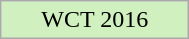<table width=10% class="wikitable" style="text-align: center;">
<tr>
<td bgcolor=D0F0C0>WCT 2016</td>
</tr>
</table>
